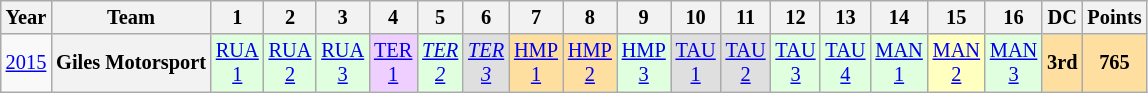<table class="wikitable" style="text-align:center; font-size:85%">
<tr>
<th>Year</th>
<th>Team</th>
<th>1</th>
<th>2</th>
<th>3</th>
<th>4</th>
<th>5</th>
<th>6</th>
<th>7</th>
<th>8</th>
<th>9</th>
<th>10</th>
<th>11</th>
<th>12</th>
<th>13</th>
<th>14</th>
<th>15</th>
<th>16</th>
<th>DC</th>
<th>Points</th>
</tr>
<tr>
<td><a href='#'>2015</a></td>
<th nowrap>Giles Motorsport</th>
<td style="background:#DFFFDF;"><a href='#'>RUA<br>1</a><br></td>
<td style="background:#DFFFDF;"><a href='#'>RUA<br>2</a><br></td>
<td style="background:#DFFFDF;"><a href='#'>RUA<br>3</a><br></td>
<td style="background:#EFCFFF;"><a href='#'>TER<br>1</a><br></td>
<td style="background:#DFFFDF;"><em><a href='#'>TER<br>2</a></em><br></td>
<td style="background:#DFDFDF;"><em><a href='#'>TER<br>3</a></em><br></td>
<td style="background:#FFDF9F;"><a href='#'>HMP<br>1</a><br></td>
<td style="background:#FFDF9F;"><a href='#'>HMP<br>2</a><br></td>
<td style="background:#DFFFDF;"><a href='#'>HMP<br>3</a><br></td>
<td style="background:#DFDFDF;"><a href='#'>TAU<br>1</a><br></td>
<td style="background:#DFDFDF;"><a href='#'>TAU<br>2</a><br></td>
<td style="background:#DFFFDF;"><a href='#'>TAU<br>3</a><br></td>
<td style="background:#DFFFDF;"><a href='#'>TAU<br>4</a><br></td>
<td style="background:#DFFFDF;"><a href='#'>MAN<br>1</a><br></td>
<td style="background:#FFFFBF;"><a href='#'>MAN<br>2</a><br></td>
<td style="background:#DFFFDF;"><a href='#'>MAN<br>3</a><br></td>
<th style="background:#FFDF9F;">3rd</th>
<th style="background:#FFDF9F;">765</th>
</tr>
</table>
